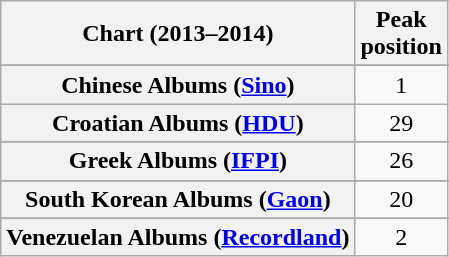<table class="wikitable sortable plainrowheaders" style="text-align:center">
<tr>
<th scope="col">Chart (2013–2014)</th>
<th scope="col">Peak<br>position</th>
</tr>
<tr>
</tr>
<tr>
</tr>
<tr>
</tr>
<tr>
</tr>
<tr>
</tr>
<tr>
<th scope="row">Chinese Albums (<a href='#'>Sino</a>)</th>
<td>1</td>
</tr>
<tr>
<th scope="row">Croatian Albums (<a href='#'>HDU</a>)</th>
<td>29</td>
</tr>
<tr>
</tr>
<tr>
</tr>
<tr>
</tr>
<tr>
</tr>
<tr>
</tr>
<tr>
</tr>
<tr>
<th scope="row">Greek Albums (<a href='#'>IFPI</a>)</th>
<td>26</td>
</tr>
<tr>
</tr>
<tr>
</tr>
<tr>
</tr>
<tr>
</tr>
<tr>
</tr>
<tr>
</tr>
<tr>
</tr>
<tr>
<th scope="row">South Korean Albums (<a href='#'>Gaon</a>)</th>
<td>20</td>
</tr>
<tr>
</tr>
<tr>
</tr>
<tr>
</tr>
<tr>
</tr>
<tr>
</tr>
<tr>
<th scope="row">Venezuelan Albums (<a href='#'>Recordland</a>)</th>
<td style="text-align:center;">2</td>
</tr>
</table>
